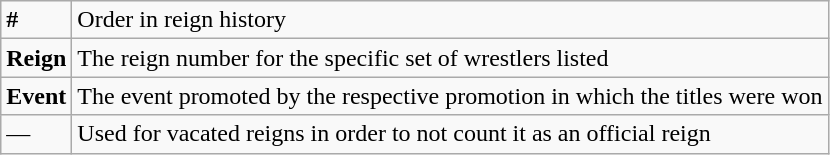<table class="wikitable">
<tr>
<td><strong>#</strong></td>
<td>Order in reign history</td>
</tr>
<tr>
<td><strong>Reign</strong></td>
<td>The reign number for the specific set of wrestlers listed</td>
</tr>
<tr>
<td><strong>Event</strong></td>
<td>The event promoted by the respective promotion in which the titles were won</td>
</tr>
<tr>
<td>—</td>
<td>Used for vacated reigns in order to not count it as an official reign</td>
</tr>
</table>
